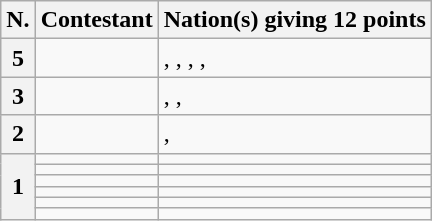<table class="wikitable plainrowheaders">
<tr>
<th scope="col">N.</th>
<th scope="col">Contestant</th>
<th scope="col">Nation(s) giving 12 points</th>
</tr>
<tr>
<th scope="row">5</th>
<td></td>
<td>, , , , </td>
</tr>
<tr>
<th scope="row">3</th>
<td><strong></strong></td>
<td>, , </td>
</tr>
<tr>
<th scope="row">2</th>
<td></td>
<td>, </td>
</tr>
<tr>
<th scope="row" rowspan="6">1</th>
<td></td>
<td></td>
</tr>
<tr>
<td></td>
<td></td>
</tr>
<tr>
<td></td>
<td></td>
</tr>
<tr>
<td></td>
<td></td>
</tr>
<tr>
<td></td>
<td></td>
</tr>
<tr>
<td></td>
<td></td>
</tr>
</table>
